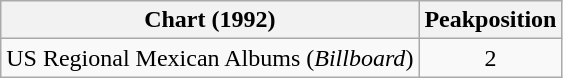<table class="wikitable">
<tr>
<th>Chart (1992)</th>
<th>Peakposition</th>
</tr>
<tr>
<td>US Regional Mexican Albums (<em>Billboard</em>)</td>
<td align="center">2</td>
</tr>
</table>
